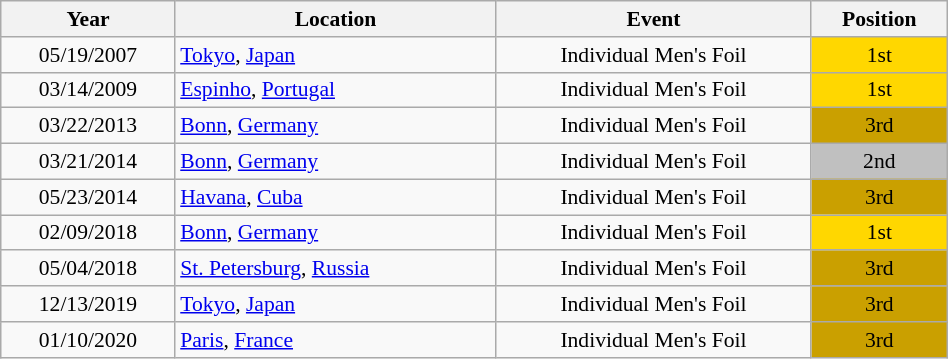<table class="wikitable" width="50%" style="font-size:90%; text-align:center;">
<tr>
<th>Year</th>
<th>Location</th>
<th>Event</th>
<th>Position</th>
</tr>
<tr>
<td>05/19/2007</td>
<td rowspan="1" align="left"> <a href='#'>Tokyo</a>, <a href='#'>Japan</a></td>
<td>Individual Men's Foil</td>
<td bgcolor="gold">1st</td>
</tr>
<tr>
<td>03/14/2009</td>
<td rowspan="1" align="left"> <a href='#'>Espinho</a>, <a href='#'>Portugal</a></td>
<td>Individual Men's Foil</td>
<td bgcolor="gold">1st</td>
</tr>
<tr>
<td>03/22/2013</td>
<td rowspan="1" align="left"> <a href='#'>Bonn</a>, <a href='#'>Germany</a></td>
<td>Individual Men's Foil</td>
<td bgcolor="caramel">3rd</td>
</tr>
<tr>
<td>03/21/2014</td>
<td rowspan="1" align="left"> <a href='#'>Bonn</a>, <a href='#'>Germany</a></td>
<td>Individual Men's Foil</td>
<td bgcolor="silver">2nd</td>
</tr>
<tr>
<td>05/23/2014</td>
<td rowspan="1" align="left"> <a href='#'>Havana</a>, <a href='#'>Cuba</a></td>
<td>Individual Men's Foil</td>
<td bgcolor="caramel">3rd</td>
</tr>
<tr>
<td>02/09/2018</td>
<td rowspan="1" align="left"> <a href='#'>Bonn</a>, <a href='#'>Germany</a></td>
<td>Individual Men's Foil</td>
<td bgcolor="gold">1st</td>
</tr>
<tr>
<td>05/04/2018</td>
<td rowspan="1" align="left"> <a href='#'>St. Petersburg</a>, <a href='#'>Russia</a></td>
<td>Individual Men's Foil</td>
<td bgcolor="caramel">3rd</td>
</tr>
<tr>
<td>12/13/2019</td>
<td rowspan="1" align="left"> <a href='#'>Tokyo</a>, <a href='#'>Japan</a></td>
<td>Individual Men's Foil</td>
<td bgcolor="caramel">3rd</td>
</tr>
<tr>
<td>01/10/2020</td>
<td rowspan="1" align="left"> <a href='#'>Paris</a>, <a href='#'>France</a></td>
<td>Individual Men's Foil</td>
<td bgcolor="caramel">3rd</td>
</tr>
</table>
